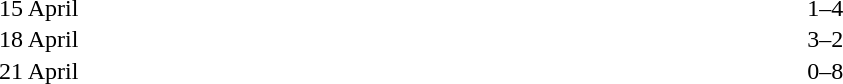<table cellspacing=1 width=70%>
<tr>
<th width=25%></th>
<th width=30%></th>
<th width=15%></th>
<th width=30%></th>
</tr>
<tr>
<td>15 April</td>
<td align=right></td>
<td align=center>1–4</td>
<td></td>
</tr>
<tr>
<td>18 April</td>
<td align=right></td>
<td align=center>3–2</td>
<td></td>
</tr>
<tr>
<td>21 April</td>
<td align=right></td>
<td align=center>0–8</td>
<td></td>
</tr>
</table>
